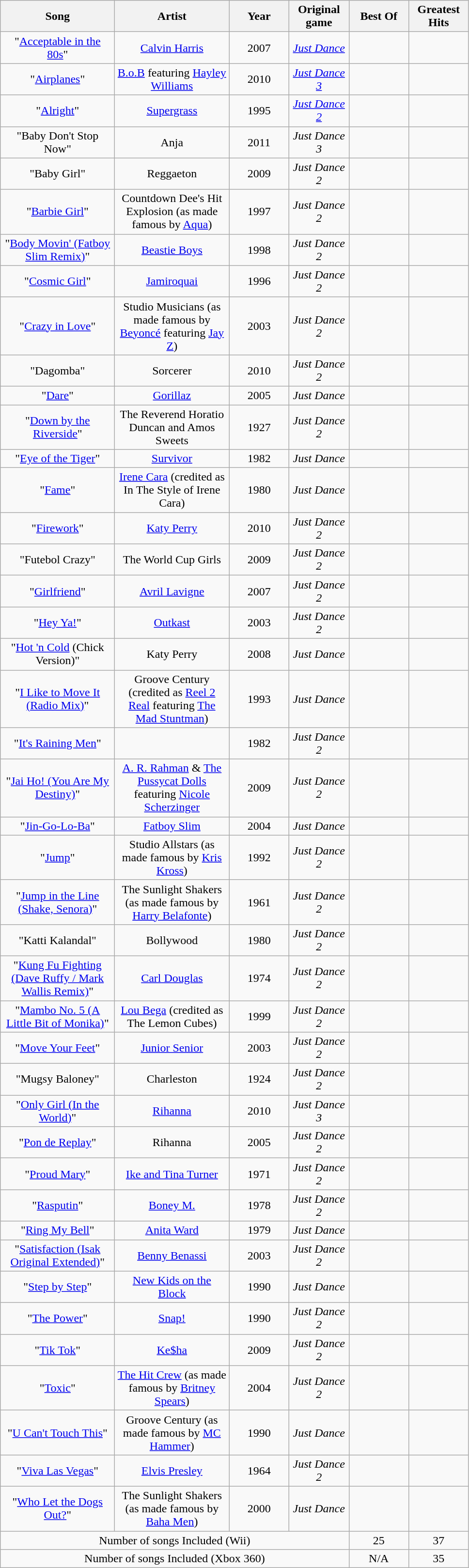<table class="wikitable sortable" style="text-align: center">
<tr>
<th scope="col" style="width:150px;">Song</th>
<th scope="col" style="width:150px;">Artist</th>
<th scope="col" style="width:75px;">Year</th>
<th scope="col" style="width:75px;">Original game</th>
<th scope="col" style="width:75px;">Best Of</th>
<th scope="col" style="width:75px;">Greatest Hits</th>
</tr>
<tr>
<td>"<a href='#'>Acceptable in the 80s</a>"</td>
<td><a href='#'>Calvin Harris</a></td>
<td>2007</td>
<td><em><a href='#'>Just Dance</a></em></td>
<td></td>
<td></td>
</tr>
<tr>
<td>"<a href='#'>Airplanes</a>"</td>
<td><a href='#'>B.o.B</a> featuring <a href='#'>Hayley Williams</a></td>
<td>2010</td>
<td><em><a href='#'>Just Dance 3</a></em></td>
<td></td>
<td></td>
</tr>
<tr>
<td>"<a href='#'>Alright</a>"</td>
<td><a href='#'>Supergrass</a></td>
<td>1995</td>
<td><em><a href='#'>Just Dance 2</a></em></td>
<td></td>
<td></td>
</tr>
<tr>
<td>"Baby Don't Stop Now"</td>
<td>Anja</td>
<td>2011</td>
<td><em>Just Dance 3</em></td>
<td></td>
<td></td>
</tr>
<tr>
<td>"Baby Girl"</td>
<td>Reggaeton</td>
<td>2009</td>
<td><em>Just Dance 2</em></td>
<td></td>
<td></td>
</tr>
<tr>
<td>"<a href='#'>Barbie Girl</a>"</td>
<td>Countdown Dee's Hit Explosion (as made famous by <a href='#'>Aqua</a>)</td>
<td>1997</td>
<td><em>Just Dance 2</em></td>
<td></td>
<td></td>
</tr>
<tr>
<td>"<a href='#'>Body Movin' (Fatboy Slim Remix)</a>"</td>
<td><a href='#'>Beastie Boys</a></td>
<td>1998</td>
<td><em>Just Dance 2</em></td>
<td></td>
<td></td>
</tr>
<tr>
<td>"<a href='#'>Cosmic Girl</a>"</td>
<td><a href='#'>Jamiroquai</a></td>
<td>1996</td>
<td><em>Just Dance 2</em></td>
<td></td>
<td></td>
</tr>
<tr>
<td>"<a href='#'>Crazy in Love</a>"</td>
<td>Studio Musicians (as made famous by <a href='#'>Beyoncé</a> featuring <a href='#'>Jay Z</a>)</td>
<td>2003</td>
<td><em>Just Dance 2</em></td>
<td></td>
<td></td>
</tr>
<tr>
<td>"Dagomba"</td>
<td>Sorcerer</td>
<td>2010</td>
<td><em>Just Dance 2</em></td>
<td></td>
<td></td>
</tr>
<tr>
<td>"<a href='#'>Dare</a>"</td>
<td><a href='#'>Gorillaz</a></td>
<td>2005</td>
<td><em>Just Dance</em></td>
<td></td>
<td></td>
</tr>
<tr>
<td>"<a href='#'>Down by the Riverside</a>"</td>
<td>The Reverend Horatio Duncan and Amos Sweets</td>
<td>1927</td>
<td><em>Just Dance 2</em></td>
<td></td>
<td></td>
</tr>
<tr>
<td>"<a href='#'>Eye of the Tiger</a>"</td>
<td><a href='#'>Survivor</a></td>
<td>1982</td>
<td><em>Just Dance</em></td>
<td></td>
<td></td>
</tr>
<tr>
<td>"<a href='#'>Fame</a>"</td>
<td><a href='#'>Irene Cara</a> (credited as In The Style of Irene Cara)</td>
<td>1980</td>
<td><em>Just Dance</em></td>
<td></td>
<td></td>
</tr>
<tr>
<td>"<a href='#'>Firework</a>"</td>
<td><a href='#'>Katy Perry</a></td>
<td>2010</td>
<td><em>Just Dance 2</em></td>
<td></td>
<td></td>
</tr>
<tr>
<td>"Futebol Crazy"</td>
<td>The World Cup Girls</td>
<td>2009</td>
<td><em>Just Dance 2</em></td>
<td></td>
<td></td>
</tr>
<tr>
<td>"<a href='#'>Girlfriend</a>"</td>
<td><a href='#'>Avril Lavigne</a></td>
<td>2007</td>
<td><em>Just Dance 2</em></td>
<td></td>
<td></td>
</tr>
<tr>
<td>"<a href='#'>Hey Ya!</a>"</td>
<td><a href='#'>Outkast</a></td>
<td>2003</td>
<td><em>Just Dance 2</em></td>
<td></td>
<td></td>
</tr>
<tr>
<td>"<a href='#'>Hot 'n Cold</a> (Chick Version)"</td>
<td>Katy Perry</td>
<td>2008</td>
<td><em>Just Dance</em></td>
<td></td>
<td></td>
</tr>
<tr>
<td>"<a href='#'>I Like to Move It (Radio Mix)</a>"</td>
<td>Groove Century (credited as <a href='#'>Reel 2 Real</a> featuring <a href='#'>The Mad Stuntman</a>)</td>
<td>1993</td>
<td><em>Just Dance</em></td>
<td></td>
<td></td>
</tr>
<tr>
<td>"<a href='#'>It's Raining Men</a>"</td>
<td></td>
<td>1982</td>
<td><em>Just Dance 2</em></td>
<td></td>
<td></td>
</tr>
<tr>
<td>"<a href='#'>Jai Ho! (You Are My Destiny)</a>"</td>
<td><a href='#'>A. R. Rahman</a> & <a href='#'>The Pussycat Dolls</a> featuring <a href='#'>Nicole Scherzinger</a></td>
<td>2009</td>
<td><em>Just Dance 2</em></td>
<td></td>
<td></td>
</tr>
<tr>
<td>"<a href='#'>Jin-Go-Lo-Ba</a>"</td>
<td><a href='#'>Fatboy Slim</a></td>
<td>2004</td>
<td><em>Just Dance</em></td>
<td></td>
<td></td>
</tr>
<tr>
<td>"<a href='#'>Jump</a>"</td>
<td>Studio Allstars (as made famous by <a href='#'>Kris Kross</a>)</td>
<td>1992</td>
<td><em>Just Dance 2</em></td>
<td></td>
<td></td>
</tr>
<tr>
<td>"<a href='#'>Jump in the Line (Shake, Senora)</a>"</td>
<td>The Sunlight Shakers (as made famous by <a href='#'>Harry Belafonte</a>)</td>
<td>1961</td>
<td><em>Just Dance 2</em></td>
<td></td>
<td></td>
</tr>
<tr>
<td>"Katti Kalandal"</td>
<td>Bollywood</td>
<td>1980</td>
<td><em>Just Dance 2</em></td>
<td></td>
<td></td>
</tr>
<tr>
<td>"<a href='#'>Kung Fu Fighting (Dave Ruffy / Mark Wallis Remix)</a>"</td>
<td><a href='#'>Carl Douglas</a></td>
<td>1974</td>
<td><em>Just Dance 2</em></td>
<td></td>
<td></td>
</tr>
<tr>
<td>"<a href='#'>Mambo No. 5 (A Little Bit of Monika)</a>"</td>
<td><a href='#'>Lou Bega</a> (credited as The Lemon Cubes)</td>
<td>1999</td>
<td><em>Just Dance 2</em></td>
<td></td>
<td></td>
</tr>
<tr>
<td>"<a href='#'>Move Your Feet</a>"</td>
<td><a href='#'>Junior Senior</a></td>
<td>2003</td>
<td><em>Just Dance 2</em></td>
<td></td>
<td></td>
</tr>
<tr>
<td>"Mugsy Baloney"</td>
<td>Charleston</td>
<td>1924</td>
<td><em>Just Dance 2</em></td>
<td></td>
<td></td>
</tr>
<tr>
<td>"<a href='#'>Only Girl (In the World)</a>"</td>
<td><a href='#'>Rihanna</a></td>
<td>2010</td>
<td><em>Just Dance 3</em></td>
<td></td>
<td></td>
</tr>
<tr>
<td>"<a href='#'>Pon de Replay</a>"</td>
<td>Rihanna</td>
<td>2005</td>
<td><em>Just Dance 2</em></td>
<td></td>
<td></td>
</tr>
<tr>
<td>"<a href='#'>Proud Mary</a>"</td>
<td><a href='#'>Ike and Tina Turner</a></td>
<td>1971</td>
<td><em>Just Dance 2</em></td>
<td></td>
<td></td>
</tr>
<tr>
<td>"<a href='#'>Rasputin</a>"</td>
<td><a href='#'>Boney M.</a></td>
<td>1978</td>
<td><em>Just Dance 2</em></td>
<td></td>
<td></td>
</tr>
<tr>
<td>"<a href='#'>Ring My Bell</a>"</td>
<td><a href='#'>Anita Ward</a></td>
<td>1979</td>
<td><em>Just Dance</em></td>
<td></td>
<td></td>
</tr>
<tr>
<td>"<a href='#'>Satisfaction (Isak Original Extended)</a>"</td>
<td><a href='#'>Benny Benassi</a></td>
<td>2003</td>
<td><em>Just Dance 2</em></td>
<td></td>
<td></td>
</tr>
<tr>
<td>"<a href='#'>Step by Step</a>"</td>
<td><a href='#'>New Kids on the Block</a></td>
<td>1990</td>
<td><em>Just Dance</em></td>
<td></td>
<td></td>
</tr>
<tr>
<td>"<a href='#'>The Power</a>"</td>
<td><a href='#'>Snap!</a></td>
<td>1990</td>
<td><em>Just Dance 2</em></td>
<td></td>
<td></td>
</tr>
<tr>
<td>"<a href='#'>Tik Tok</a>"</td>
<td><a href='#'>Ke$ha</a></td>
<td>2009</td>
<td><em>Just Dance 2</em></td>
<td></td>
<td></td>
</tr>
<tr>
<td>"<a href='#'>Toxic</a>"</td>
<td><a href='#'>The Hit Crew</a> (as made famous by <a href='#'>Britney Spears</a>)</td>
<td>2004</td>
<td><em>Just Dance 2</em></td>
<td></td>
<td></td>
</tr>
<tr>
<td>"<a href='#'>U Can't Touch This</a>"</td>
<td>Groove Century (as made famous by <a href='#'>MC Hammer</a>)</td>
<td>1990</td>
<td><em>Just Dance</em></td>
<td></td>
<td></td>
</tr>
<tr>
<td>"<a href='#'>Viva Las Vegas</a>"</td>
<td><a href='#'>Elvis Presley</a></td>
<td>1964</td>
<td><em>Just Dance 2</em></td>
<td></td>
<td></td>
</tr>
<tr>
<td>"<a href='#'>Who Let the Dogs Out?</a>"</td>
<td>The Sunlight Shakers (as made famous by <a href='#'>Baha Men</a>)</td>
<td>2000</td>
<td><em>Just Dance</em></td>
<td></td>
<td></td>
</tr>
<tr class="sortbottom">
<td colspan="4" align="center">Number of songs Included (Wii)</td>
<td>25</td>
<td>37</td>
</tr>
<tr class="sortbottom">
<td colspan="4" align="center">Number of songs Included (Xbox 360)</td>
<td>N/A</td>
<td>35</td>
</tr>
</table>
